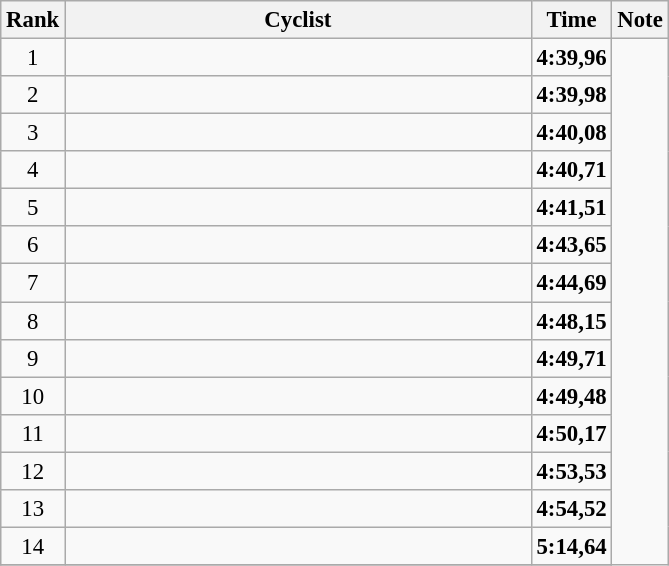<table class="wikitable" style="font-size:95%;">
<tr>
<th>Rank</th>
<th align="left" style="width: 20em">Cyclist</th>
<th>Time</th>
<th>Note</th>
</tr>
<tr>
<td align="center">1</td>
<td></td>
<td align="center"><strong>4:39,96</strong></td>
</tr>
<tr>
<td align="center">2</td>
<td></td>
<td align="center"><strong>4:39,98</strong></td>
</tr>
<tr>
<td align="center">3</td>
<td></td>
<td align="center"><strong>4:40,08</strong></td>
</tr>
<tr>
<td align="center">4</td>
<td></td>
<td align="center"><strong>4:40,71</strong></td>
</tr>
<tr>
<td align="center">5</td>
<td></td>
<td align="center"><strong>4:41,51</strong></td>
</tr>
<tr>
<td align="center">6</td>
<td></td>
<td align="center"><strong>4:43,65</strong></td>
</tr>
<tr>
<td align="center">7</td>
<td></td>
<td align="center"><strong>4:44,69</strong></td>
</tr>
<tr>
<td align="center">8</td>
<td></td>
<td align="center"><strong>4:48,15</strong></td>
</tr>
<tr>
<td align="center">9</td>
<td></td>
<td align="center"><strong>4:49,71</strong></td>
</tr>
<tr>
<td align="center">10</td>
<td></td>
<td align="center"><strong>4:49,48</strong></td>
</tr>
<tr>
<td align="center">11</td>
<td></td>
<td align="center"><strong>4:50,17</strong></td>
</tr>
<tr>
<td align="center">12</td>
<td></td>
<td align="center"><strong>4:53,53</strong></td>
</tr>
<tr>
<td align="center">13</td>
<td></td>
<td align="center"><strong>4:54,52</strong></td>
</tr>
<tr>
<td align="center">14</td>
<td></td>
<td align="center"><strong>5:14,64</strong></td>
</tr>
<tr>
</tr>
</table>
